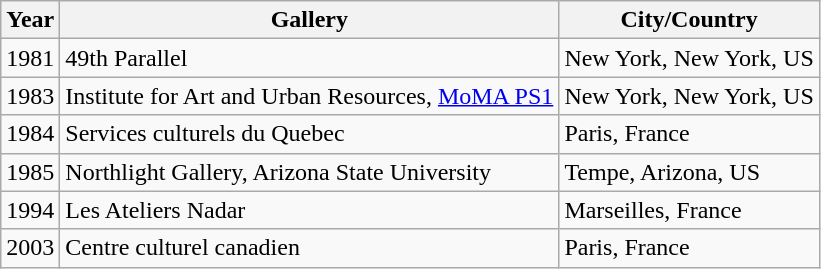<table class="wikitable">
<tr>
<th>Year</th>
<th>Gallery</th>
<th>City/Country</th>
</tr>
<tr>
<td>1981</td>
<td>49th Parallel</td>
<td>New York, New York, US</td>
</tr>
<tr>
<td>1983</td>
<td>Institute for Art and Urban Resources, <a href='#'>MoMA PS1</a></td>
<td>New York, New York, US</td>
</tr>
<tr>
<td>1984</td>
<td>Services culturels du Quebec</td>
<td>Paris, France</td>
</tr>
<tr>
<td>1985</td>
<td>Northlight Gallery, Arizona State University</td>
<td>Tempe, Arizona, US</td>
</tr>
<tr>
<td>1994</td>
<td>Les Ateliers Nadar</td>
<td>Marseilles, France</td>
</tr>
<tr>
<td>2003</td>
<td>Centre culturel canadien</td>
<td>Paris, France</td>
</tr>
</table>
